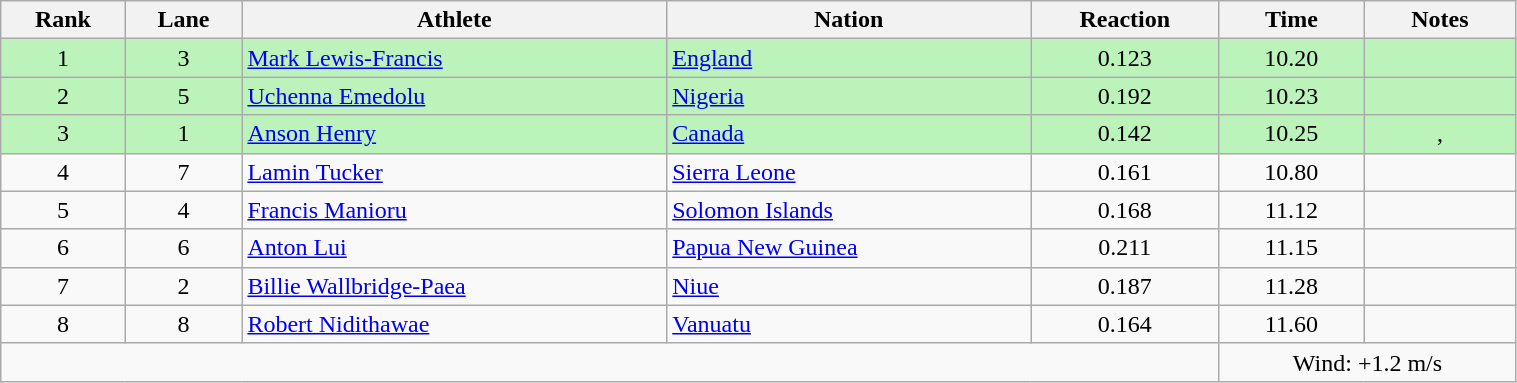<table class="wikitable sortable" style="text-align:center;width: 80%">
<tr>
<th>Rank</th>
<th>Lane</th>
<th>Athlete</th>
<th>Nation</th>
<th>Reaction</th>
<th>Time</th>
<th>Notes</th>
</tr>
<tr bgcolor="#bbf3bb">
<td>1</td>
<td>3</td>
<td align="left"><a href='#'>Mark Lewis-Francis</a></td>
<td align="left"> <a href='#'>England</a></td>
<td>0.123</td>
<td>10.20</td>
<td></td>
</tr>
<tr bgcolor="#bbf3bb">
<td>2</td>
<td>5</td>
<td align="left"><a href='#'>Uchenna Emedolu</a></td>
<td align="left"> <a href='#'>Nigeria</a></td>
<td>0.192</td>
<td>10.23</td>
<td></td>
</tr>
<tr bgcolor="#bbf3bb">
<td>3</td>
<td>1</td>
<td align="left"><a href='#'>Anson Henry</a></td>
<td align="left"> <a href='#'>Canada</a></td>
<td>0.142</td>
<td>10.25</td>
<td>, </td>
</tr>
<tr>
<td>4</td>
<td>7</td>
<td align="left"><a href='#'>Lamin Tucker</a></td>
<td align="left"> <a href='#'>Sierra Leone</a></td>
<td>0.161</td>
<td>10.80</td>
<td></td>
</tr>
<tr>
<td>5</td>
<td>4</td>
<td align="left"><a href='#'>Francis Manioru</a></td>
<td align="left"> <a href='#'>Solomon Islands</a></td>
<td>0.168</td>
<td>11.12</td>
<td></td>
</tr>
<tr>
<td>6</td>
<td>6</td>
<td align="left"><a href='#'>Anton Lui</a></td>
<td align="left"> <a href='#'>Papua New Guinea</a></td>
<td>0.211</td>
<td>11.15</td>
<td></td>
</tr>
<tr>
<td>7</td>
<td>2</td>
<td align="left"><a href='#'>Billie Wallbridge-Paea</a></td>
<td align="left"> <a href='#'>Niue</a></td>
<td>0.187</td>
<td>11.28</td>
<td></td>
</tr>
<tr>
<td>8</td>
<td>8</td>
<td align="left"><a href='#'>Robert Nidithawae</a></td>
<td align="left"> <a href='#'>Vanuatu</a></td>
<td>0.164</td>
<td>11.60</td>
<td></td>
</tr>
<tr>
<td colspan="5"></td>
<td colspan="2">Wind: +1.2 m/s</td>
</tr>
</table>
